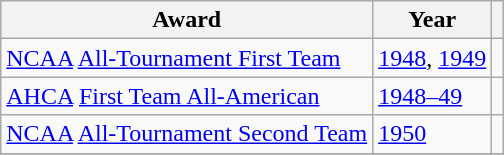<table class="wikitable">
<tr>
<th>Award</th>
<th>Year</th>
<th></th>
</tr>
<tr>
<td><a href='#'>NCAA</a> <a href='#'>All-Tournament First Team</a></td>
<td><a href='#'>1948</a>, <a href='#'>1949</a></td>
<td></td>
</tr>
<tr>
<td><a href='#'>AHCA</a> <a href='#'>First Team All-American</a></td>
<td><a href='#'>1948–49</a></td>
<td></td>
</tr>
<tr>
<td><a href='#'>NCAA</a> <a href='#'>All-Tournament Second Team</a></td>
<td><a href='#'>1950</a></td>
<td></td>
</tr>
<tr>
</tr>
</table>
